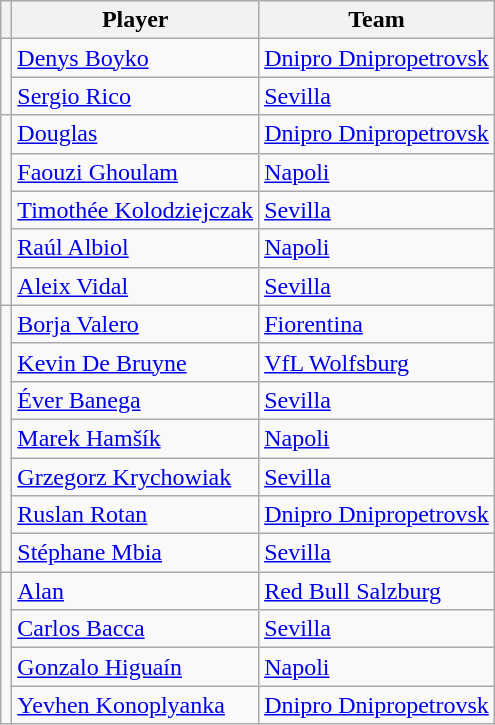<table class="wikitable" style="text-align:center">
<tr>
<th></th>
<th>Player</th>
<th>Team</th>
</tr>
<tr>
<td rowspan=2></td>
<td align=left> <a href='#'>Denys Boyko</a></td>
<td align=left> <a href='#'>Dnipro Dnipropetrovsk</a></td>
</tr>
<tr>
<td align=left> <a href='#'>Sergio Rico</a></td>
<td align=left> <a href='#'>Sevilla</a></td>
</tr>
<tr>
<td rowspan=5></td>
<td align=left> <a href='#'>Douglas</a></td>
<td align=left> <a href='#'>Dnipro Dnipropetrovsk</a></td>
</tr>
<tr>
<td align=left> <a href='#'>Faouzi Ghoulam</a></td>
<td align=left> <a href='#'>Napoli</a></td>
</tr>
<tr>
<td align=left> <a href='#'>Timothée Kolodziejczak</a></td>
<td align=left> <a href='#'>Sevilla</a></td>
</tr>
<tr>
<td align=left> <a href='#'>Raúl Albiol</a></td>
<td align=left> <a href='#'>Napoli</a></td>
</tr>
<tr>
<td align=left> <a href='#'>Aleix Vidal</a></td>
<td align=left> <a href='#'>Sevilla</a></td>
</tr>
<tr>
<td rowspan=7></td>
<td align=left> <a href='#'>Borja Valero</a></td>
<td align=left> <a href='#'>Fiorentina</a></td>
</tr>
<tr>
<td align=left> <a href='#'>Kevin De Bruyne</a></td>
<td align=left> <a href='#'>VfL Wolfsburg</a></td>
</tr>
<tr>
<td align=left> <a href='#'>Éver Banega</a></td>
<td align=left> <a href='#'>Sevilla</a></td>
</tr>
<tr>
<td align=left> <a href='#'>Marek Hamšík</a></td>
<td align=left> <a href='#'>Napoli</a></td>
</tr>
<tr>
<td align=left> <a href='#'>Grzegorz Krychowiak</a></td>
<td align=left> <a href='#'>Sevilla</a></td>
</tr>
<tr>
<td align=left> <a href='#'>Ruslan Rotan</a></td>
<td align=left> <a href='#'>Dnipro Dnipropetrovsk</a></td>
</tr>
<tr>
<td align=left> <a href='#'>Stéphane Mbia</a></td>
<td align=left> <a href='#'>Sevilla</a></td>
</tr>
<tr>
<td rowspan=4></td>
<td align=left> <a href='#'>Alan</a></td>
<td align=left> <a href='#'>Red Bull Salzburg</a></td>
</tr>
<tr>
<td align=left> <a href='#'>Carlos Bacca</a></td>
<td align=left> <a href='#'>Sevilla</a></td>
</tr>
<tr>
<td align=left> <a href='#'>Gonzalo Higuaín</a></td>
<td align=left> <a href='#'>Napoli</a></td>
</tr>
<tr>
<td align=left> <a href='#'>Yevhen Konoplyanka</a></td>
<td align=left> <a href='#'>Dnipro Dnipropetrovsk</a></td>
</tr>
</table>
